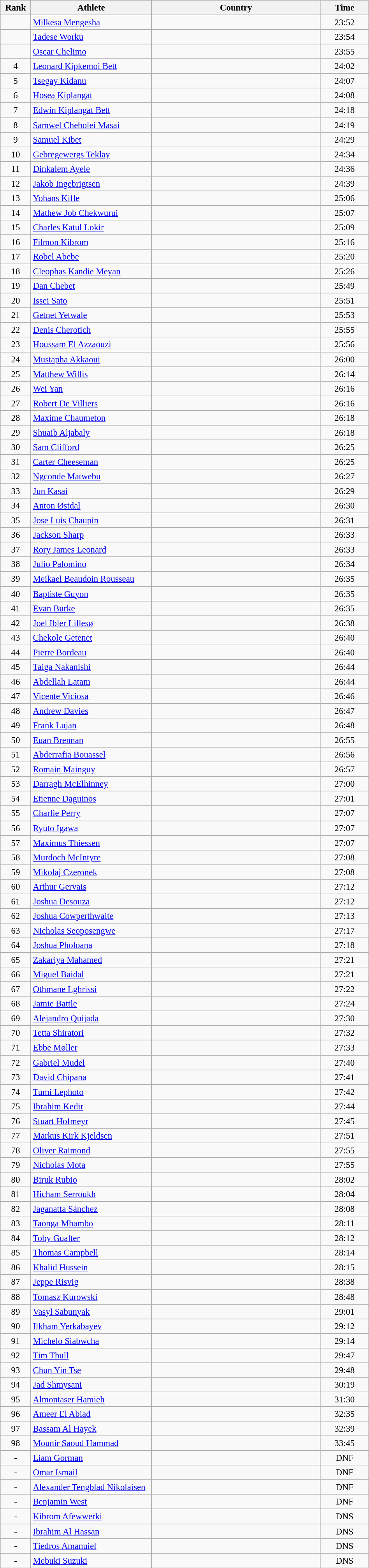<table class="wikitable sortable" style=" text-align:center; font-size:95%;" width="50%">
<tr>
<th width=5%>Rank</th>
<th width=25%>Athlete</th>
<th width=35%>Country</th>
<th width=10%>Time</th>
</tr>
<tr>
<td align=center></td>
<td align=left><a href='#'>Milkesa Mengesha</a></td>
<td align=left></td>
<td>23:52</td>
</tr>
<tr>
<td align=center></td>
<td align=left><a href='#'>Tadese Worku</a></td>
<td align=left></td>
<td>23:54</td>
</tr>
<tr>
<td align=center></td>
<td align=left><a href='#'>Oscar Chelimo</a></td>
<td align=left></td>
<td>23:55</td>
</tr>
<tr>
<td align=center>4</td>
<td align=left><a href='#'>Leonard Kipkemoi Bett</a></td>
<td align=left></td>
<td>24:02</td>
</tr>
<tr>
<td align=center>5</td>
<td align=left><a href='#'>Tsegay Kidanu</a></td>
<td align=left></td>
<td>24:07</td>
</tr>
<tr>
<td align=center>6</td>
<td align=left><a href='#'>Hosea Kiplangat</a></td>
<td align=left></td>
<td>24:08</td>
</tr>
<tr>
<td align=center>7</td>
<td align=left><a href='#'>Edwin Kiplangat Bett</a></td>
<td align=left></td>
<td>24:18</td>
</tr>
<tr>
<td align=center>8</td>
<td align=left><a href='#'>Samwel Chebolei Masai</a></td>
<td align=left></td>
<td>24:19</td>
</tr>
<tr>
<td align=center>9</td>
<td align=left><a href='#'>Samuel Kibet</a></td>
<td align=left></td>
<td>24:29</td>
</tr>
<tr>
<td align=center>10</td>
<td align=left><a href='#'>Gebregewergs Teklay</a></td>
<td align=left></td>
<td>24:34</td>
</tr>
<tr>
<td align=center>11</td>
<td align=left><a href='#'>Dinkalem Ayele</a></td>
<td align=left></td>
<td>24:36</td>
</tr>
<tr>
<td align=center>12</td>
<td align=left><a href='#'>Jakob Ingebrigtsen</a></td>
<td align=left></td>
<td>24:39</td>
</tr>
<tr>
<td align=center>13</td>
<td align=left><a href='#'>Yohans Kifle</a></td>
<td align=left></td>
<td>25:06</td>
</tr>
<tr>
<td align=center>14</td>
<td align=left><a href='#'>Mathew Job Chekwurui</a></td>
<td align=left></td>
<td>25:07</td>
</tr>
<tr>
<td align=center>15</td>
<td align=left><a href='#'>Charles Katul Lokir</a></td>
<td align=left></td>
<td>25:09</td>
</tr>
<tr>
<td align=center>16</td>
<td align=left><a href='#'>Filmon Kibrom</a></td>
<td align=left></td>
<td>25:16</td>
</tr>
<tr>
<td align=center>17</td>
<td align=left><a href='#'>Robel Abebe</a></td>
<td align=left></td>
<td>25:20</td>
</tr>
<tr>
<td align=center>18</td>
<td align=left><a href='#'>Cleophas Kandie Meyan</a></td>
<td align=left></td>
<td>25:26</td>
</tr>
<tr>
<td align=center>19</td>
<td align=left><a href='#'>Dan Chebet</a></td>
<td align=left></td>
<td>25:49</td>
</tr>
<tr>
<td align=center>20</td>
<td align=left><a href='#'>Issei Sato</a></td>
<td align=left></td>
<td>25:51</td>
</tr>
<tr>
<td align=center>21</td>
<td align=left><a href='#'>Getnet Yetwale</a></td>
<td align=left></td>
<td>25:53</td>
</tr>
<tr>
<td align=center>22</td>
<td align=left><a href='#'>Denis Cherotich</a></td>
<td align=left></td>
<td>25:55</td>
</tr>
<tr>
<td align=center>23</td>
<td align=left><a href='#'>Houssam El Azzaouzi</a></td>
<td align=left></td>
<td>25:56</td>
</tr>
<tr>
<td align=center>24</td>
<td align=left><a href='#'>Mustapha Akkaoui</a></td>
<td align=left></td>
<td>26:00</td>
</tr>
<tr>
<td align=center>25</td>
<td align=left><a href='#'>Matthew Willis</a></td>
<td align=left></td>
<td>26:14</td>
</tr>
<tr>
<td align=center>26</td>
<td align=left><a href='#'>Wei Yan</a></td>
<td align=left></td>
<td>26:16</td>
</tr>
<tr>
<td align=center>27</td>
<td align=left><a href='#'>Robert De Villiers</a></td>
<td align=left></td>
<td>26:16</td>
</tr>
<tr>
<td align=center>28</td>
<td align=left><a href='#'>Maxime Chaumeton</a></td>
<td align=left></td>
<td>26:18</td>
</tr>
<tr>
<td align=center>29</td>
<td align=left><a href='#'>Shuaib Aljabaly</a></td>
<td align=left></td>
<td>26:18</td>
</tr>
<tr>
<td align=center>30</td>
<td align=left><a href='#'>Sam Clifford</a></td>
<td align=left></td>
<td>26:25</td>
</tr>
<tr>
<td align=center>31</td>
<td align=left><a href='#'>Carter Cheeseman</a></td>
<td align=left></td>
<td>26:25</td>
</tr>
<tr>
<td align=center>32</td>
<td align=left><a href='#'>Ngconde Matwebu</a></td>
<td align=left></td>
<td>26:27</td>
</tr>
<tr>
<td align=center>33</td>
<td align=left><a href='#'>Jun Kasai</a></td>
<td align=left></td>
<td>26:29</td>
</tr>
<tr>
<td align=center>34</td>
<td align=left><a href='#'>Anton Østdal</a></td>
<td align=left></td>
<td>26:30</td>
</tr>
<tr>
<td align=center>35</td>
<td align=left><a href='#'>Jose Luis Chaupin</a></td>
<td align=left></td>
<td>26:31</td>
</tr>
<tr>
<td align=center>36</td>
<td align=left><a href='#'>Jackson Sharp</a></td>
<td align=left></td>
<td>26:33</td>
</tr>
<tr>
<td align=center>37</td>
<td align=left><a href='#'>Rory James Leonard</a></td>
<td align=left></td>
<td>26:33</td>
</tr>
<tr>
<td align=center>38</td>
<td align=left><a href='#'>Julio Palomino</a></td>
<td align=left></td>
<td>26:34</td>
</tr>
<tr>
<td align=center>39</td>
<td align=left><a href='#'>Meikael Beaudoin Rousseau</a></td>
<td align=left></td>
<td>26:35</td>
</tr>
<tr>
<td align=center>40</td>
<td align=left><a href='#'>Baptiste Guyon</a></td>
<td align=left></td>
<td>26:35</td>
</tr>
<tr>
<td align=center>41</td>
<td align=left><a href='#'>Evan Burke</a></td>
<td align=left></td>
<td>26:35</td>
</tr>
<tr>
<td align=center>42</td>
<td align=left><a href='#'>Joel Ibler Lillesø</a></td>
<td align=left></td>
<td>26:38</td>
</tr>
<tr>
<td align=center>43</td>
<td align=left><a href='#'>Chekole Getenet</a></td>
<td align=left></td>
<td>26:40</td>
</tr>
<tr>
<td align=center>44</td>
<td align=left><a href='#'>Pierre Bordeau</a></td>
<td align=left></td>
<td>26:40</td>
</tr>
<tr>
<td align=center>45</td>
<td align=left><a href='#'>Taiga Nakanishi</a></td>
<td align=left></td>
<td>26:44</td>
</tr>
<tr>
<td align=center>46</td>
<td align=left><a href='#'>Abdellah Latam</a></td>
<td align=left></td>
<td>26:44</td>
</tr>
<tr>
<td align=center>47</td>
<td align=left><a href='#'>Vicente Viciosa</a></td>
<td align=left></td>
<td>26:46</td>
</tr>
<tr>
<td align=center>48</td>
<td align=left><a href='#'>Andrew Davies</a></td>
<td align=left></td>
<td>26:47</td>
</tr>
<tr>
<td align=center>49</td>
<td align=left><a href='#'>Frank Lujan</a></td>
<td align=left></td>
<td>26:48</td>
</tr>
<tr>
<td align=center>50</td>
<td align=left><a href='#'>Euan Brennan</a></td>
<td align=left></td>
<td>26:55</td>
</tr>
<tr>
<td align=center>51</td>
<td align=left><a href='#'>Abderrafia Bouassel</a></td>
<td align=left></td>
<td>26:56</td>
</tr>
<tr>
<td align=center>52</td>
<td align=left><a href='#'>Romain Mainguy</a></td>
<td align=left></td>
<td>26:57</td>
</tr>
<tr>
<td align=center>53</td>
<td align=left><a href='#'>Darragh McElhinney</a></td>
<td align=left></td>
<td>27:00</td>
</tr>
<tr>
<td align=center>54</td>
<td align=left><a href='#'>Etienne Daguinos</a></td>
<td align=left></td>
<td>27:01</td>
</tr>
<tr>
<td align=center>55</td>
<td align=left><a href='#'>Charlie Perry</a></td>
<td align=left></td>
<td>27:07</td>
</tr>
<tr>
<td align=center>56</td>
<td align=left><a href='#'>Ryuto Igawa</a></td>
<td align=left></td>
<td>27:07</td>
</tr>
<tr>
<td align=center>57</td>
<td align=left><a href='#'>Maximus Thiessen</a></td>
<td align=left></td>
<td>27:07</td>
</tr>
<tr>
<td align=center>58</td>
<td align=left><a href='#'>Murdoch McIntyre</a></td>
<td align=left></td>
<td>27:08</td>
</tr>
<tr>
<td align=center>59</td>
<td align=left><a href='#'>Mikołaj Czeronek</a></td>
<td align=left></td>
<td>27:08</td>
</tr>
<tr>
<td align=center>60</td>
<td align=left><a href='#'>Arthur Gervais</a></td>
<td align=left></td>
<td>27:12</td>
</tr>
<tr>
<td align=center>61</td>
<td align=left><a href='#'>Joshua Desouza</a></td>
<td align=left></td>
<td>27:12</td>
</tr>
<tr>
<td align=center>62</td>
<td align=left><a href='#'>Joshua Cowperthwaite</a></td>
<td align=left></td>
<td>27:13</td>
</tr>
<tr>
<td align=center>63</td>
<td align=left><a href='#'>Nicholas Seoposengwe</a></td>
<td align=left></td>
<td>27:17</td>
</tr>
<tr>
<td align=center>64</td>
<td align=left><a href='#'>Joshua Pholoana</a></td>
<td align=left></td>
<td>27:18</td>
</tr>
<tr>
<td align=center>65</td>
<td align=left><a href='#'>Zakariya Mahamed</a></td>
<td align=left></td>
<td>27:21</td>
</tr>
<tr>
<td align=center>66</td>
<td align=left><a href='#'>Miguel Baidal</a></td>
<td align=left></td>
<td>27:21</td>
</tr>
<tr>
<td align=center>67</td>
<td align=left><a href='#'>Othmane Lghrissi</a></td>
<td align=left></td>
<td>27:22</td>
</tr>
<tr>
<td align=center>68</td>
<td align=left><a href='#'>Jamie Battle</a></td>
<td align=left></td>
<td>27:24</td>
</tr>
<tr>
<td align=center>69</td>
<td align=left><a href='#'>Alejandro Quijada</a></td>
<td align=left></td>
<td>27:30</td>
</tr>
<tr>
<td align=center>70</td>
<td align=left><a href='#'>Tetta Shiratori</a></td>
<td align=left></td>
<td>27:32</td>
</tr>
<tr>
<td align=center>71</td>
<td align=left><a href='#'>Ebbe Møller</a></td>
<td align=left></td>
<td>27:33</td>
</tr>
<tr>
<td align=center>72</td>
<td align=left><a href='#'>Gabriel Mudel</a></td>
<td align=left></td>
<td>27:40</td>
</tr>
<tr>
<td align=center>73</td>
<td align=left><a href='#'>David Chipana</a></td>
<td align=left></td>
<td>27:41</td>
</tr>
<tr>
<td align=center>74</td>
<td align=left><a href='#'>Tumi Lephoto</a></td>
<td align=left></td>
<td>27:42</td>
</tr>
<tr>
<td align=center>75</td>
<td align=left><a href='#'>Ibrahim Kedir</a></td>
<td align=left></td>
<td>27:44</td>
</tr>
<tr>
<td align=center>76</td>
<td align=left><a href='#'>Stuart Hofmeyr</a></td>
<td align=left></td>
<td>27:45</td>
</tr>
<tr>
<td align=center>77</td>
<td align=left><a href='#'>Markus Kirk Kjeldsen</a></td>
<td align=left></td>
<td>27:51</td>
</tr>
<tr>
<td align=center>78</td>
<td align=left><a href='#'>Oliver Raimond</a></td>
<td align=left></td>
<td>27:55</td>
</tr>
<tr>
<td align=center>79</td>
<td align=left><a href='#'>Nicholas Mota</a></td>
<td align=left></td>
<td>27:55</td>
</tr>
<tr>
<td align=center>80</td>
<td align=left><a href='#'>Biruk Rubio</a></td>
<td align=left></td>
<td>28:02</td>
</tr>
<tr>
<td align=center>81</td>
<td align=left><a href='#'>Hicham Serroukh</a></td>
<td align=left></td>
<td>28:04</td>
</tr>
<tr>
<td align=center>82</td>
<td align=left><a href='#'>Jaganatta Sánchez</a></td>
<td align=left></td>
<td>28:08</td>
</tr>
<tr>
<td align=center>83</td>
<td align=left><a href='#'>Taonga Mbambo</a></td>
<td align=left></td>
<td>28:11</td>
</tr>
<tr>
<td align=center>84</td>
<td align=left><a href='#'>Toby Gualter</a></td>
<td align=left></td>
<td>28:12</td>
</tr>
<tr>
<td align=center>85</td>
<td align=left><a href='#'>Thomas Campbell</a></td>
<td align=left></td>
<td>28:14</td>
</tr>
<tr>
<td align=center>86</td>
<td align=left><a href='#'>Khalid Hussein</a></td>
<td align=left></td>
<td>28:15</td>
</tr>
<tr>
<td align=center>87</td>
<td align=left><a href='#'>Jeppe Risvig</a></td>
<td align=left></td>
<td>28:38</td>
</tr>
<tr>
<td align=center>88</td>
<td align=left><a href='#'>Tomasz Kurowski</a></td>
<td align=left></td>
<td>28:48</td>
</tr>
<tr>
<td align=center>89</td>
<td align=left><a href='#'>Vasyl Sabunyak</a></td>
<td align=left></td>
<td>29:01</td>
</tr>
<tr>
<td align=center>90</td>
<td align=left><a href='#'>Ilkham Yerkabayev</a></td>
<td align=left></td>
<td>29:12</td>
</tr>
<tr>
<td align=center>91</td>
<td align=left><a href='#'>Michelo Siabwcha</a></td>
<td align=left></td>
<td>29:14</td>
</tr>
<tr>
<td align=center>92</td>
<td align=left><a href='#'>Tim Thull</a></td>
<td align=left></td>
<td>29:47</td>
</tr>
<tr>
<td align=center>93</td>
<td align=left><a href='#'>Chun Yin Tse</a></td>
<td align=left></td>
<td>29:48</td>
</tr>
<tr>
<td align=center>94</td>
<td align=left><a href='#'>Jad Shmysani</a></td>
<td align=left></td>
<td>30:19</td>
</tr>
<tr>
<td align=center>95</td>
<td align=left><a href='#'>Almontaser Hamieh</a></td>
<td align=left></td>
<td>31:30</td>
</tr>
<tr>
<td align=center>96</td>
<td align=left><a href='#'>Ameer El Abiad</a></td>
<td align=left></td>
<td>32:35</td>
</tr>
<tr>
<td align=center>97</td>
<td align=left><a href='#'>Bassam Al Hayek</a></td>
<td align=left></td>
<td>32:39</td>
</tr>
<tr>
<td align=center>98</td>
<td align=left><a href='#'>Mounir Saoud Hammad</a></td>
<td align=left></td>
<td>33:45</td>
</tr>
<tr>
<td align=center>-</td>
<td align=left><a href='#'>Liam Gorman</a></td>
<td align=left></td>
<td>DNF</td>
</tr>
<tr>
<td align=center>-</td>
<td align=left><a href='#'>Omar Ismail</a></td>
<td align=left></td>
<td>DNF</td>
</tr>
<tr>
<td align=center>-</td>
<td align=left><a href='#'>Alexander Tengblad Nikolaisen</a></td>
<td align=left></td>
<td>DNF</td>
</tr>
<tr>
<td align=center>-</td>
<td align=left><a href='#'>Benjamin West</a></td>
<td align=left></td>
<td>DNF</td>
</tr>
<tr>
<td align=center>-</td>
<td align=left><a href='#'>Kibrom Afewwerki</a></td>
<td align=left></td>
<td>DNS</td>
</tr>
<tr>
<td align=center>-</td>
<td align=left><a href='#'>Ibrahim Al Hassan</a></td>
<td align=left></td>
<td>DNS</td>
</tr>
<tr>
<td align=center>-</td>
<td align=left><a href='#'>Tiedros Amanuiel</a></td>
<td align=left></td>
<td>DNS</td>
</tr>
<tr>
<td align=center>-</td>
<td align=left><a href='#'>Mebuki Suzuki</a></td>
<td align=left></td>
<td>DNS</td>
</tr>
</table>
